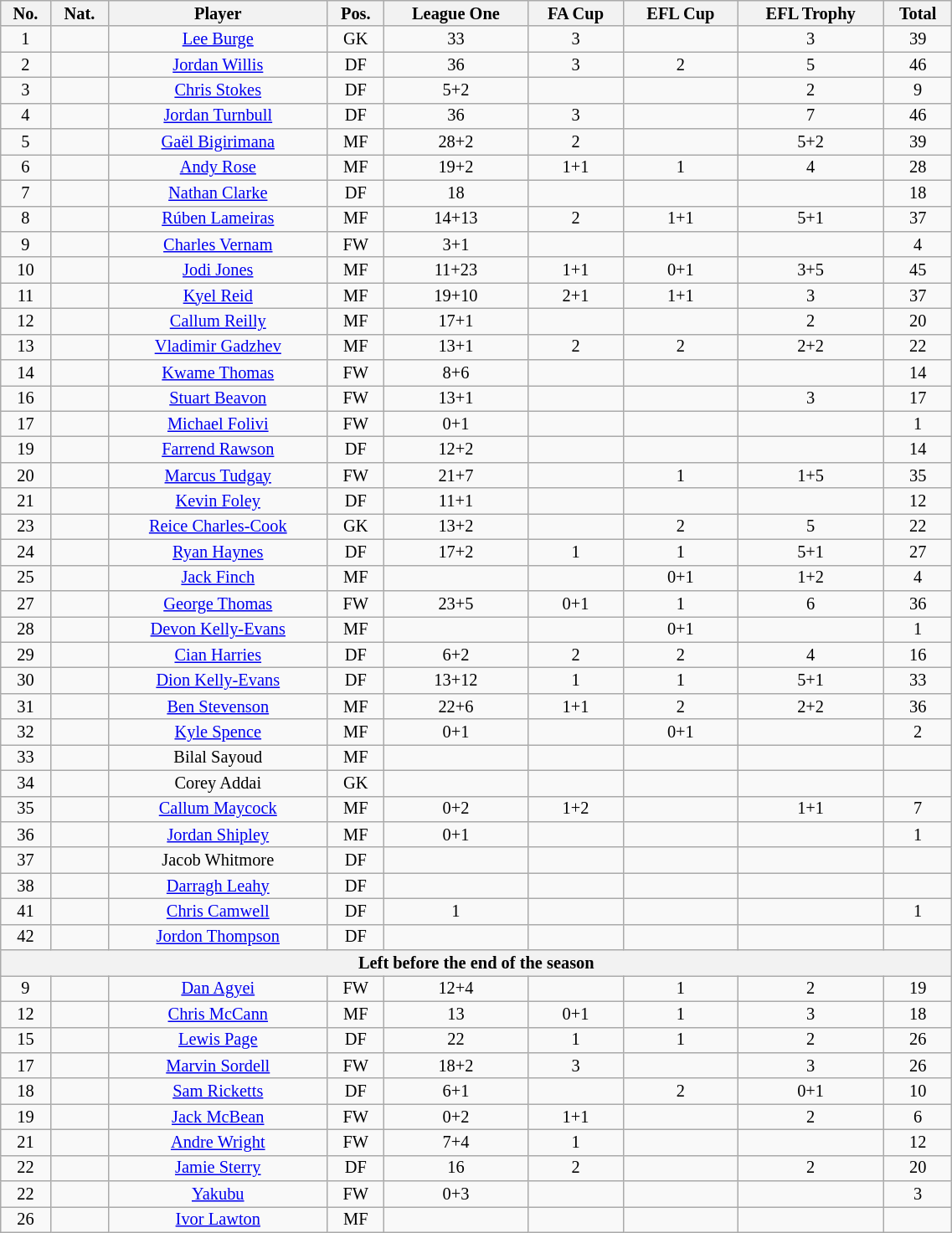<table class="wikitable sortable alternance" style="font-size:85%; text-align:center; line-height:14px; width:60%;">
<tr>
<th>No.</th>
<th>Nat.</th>
<th>Player</th>
<th>Pos.</th>
<th>League One</th>
<th>FA Cup</th>
<th>EFL Cup</th>
<th>EFL Trophy</th>
<th>Total</th>
</tr>
<tr>
<td>1</td>
<td></td>
<td><a href='#'>Lee Burge</a></td>
<td>GK</td>
<td>33</td>
<td>3</td>
<td></td>
<td>3</td>
<td>39</td>
</tr>
<tr>
<td>2</td>
<td></td>
<td><a href='#'>Jordan Willis</a></td>
<td>DF</td>
<td>36</td>
<td>3</td>
<td>2</td>
<td>5</td>
<td>46</td>
</tr>
<tr>
<td>3</td>
<td></td>
<td><a href='#'>Chris Stokes</a></td>
<td>DF</td>
<td>5+2</td>
<td></td>
<td></td>
<td>2</td>
<td>9</td>
</tr>
<tr>
<td>4</td>
<td></td>
<td><a href='#'>Jordan Turnbull</a></td>
<td>DF</td>
<td>36</td>
<td>3</td>
<td></td>
<td>7</td>
<td>46</td>
</tr>
<tr>
<td>5</td>
<td></td>
<td><a href='#'>Gaël Bigirimana</a></td>
<td>MF</td>
<td>28+2</td>
<td>2</td>
<td></td>
<td>5+2</td>
<td>39</td>
</tr>
<tr>
<td>6</td>
<td></td>
<td><a href='#'>Andy Rose</a></td>
<td>MF</td>
<td>19+2</td>
<td>1+1</td>
<td>1</td>
<td>4</td>
<td>28</td>
</tr>
<tr>
<td>7</td>
<td></td>
<td><a href='#'>Nathan Clarke</a></td>
<td>DF</td>
<td>18</td>
<td></td>
<td></td>
<td></td>
<td>18</td>
</tr>
<tr>
<td>8</td>
<td></td>
<td><a href='#'>Rúben Lameiras</a></td>
<td>MF</td>
<td>14+13</td>
<td>2</td>
<td>1+1</td>
<td>5+1</td>
<td>37</td>
</tr>
<tr>
<td>9</td>
<td></td>
<td><a href='#'>Charles Vernam</a></td>
<td>FW</td>
<td>3+1</td>
<td></td>
<td></td>
<td></td>
<td>4</td>
</tr>
<tr>
<td>10</td>
<td></td>
<td><a href='#'>Jodi Jones</a></td>
<td>MF</td>
<td>11+23</td>
<td>1+1</td>
<td>0+1</td>
<td>3+5</td>
<td>45</td>
</tr>
<tr>
<td>11</td>
<td></td>
<td><a href='#'>Kyel Reid</a></td>
<td>MF</td>
<td>19+10</td>
<td>2+1</td>
<td>1+1</td>
<td>3</td>
<td>37</td>
</tr>
<tr>
<td>12</td>
<td></td>
<td><a href='#'>Callum Reilly</a></td>
<td>MF</td>
<td>17+1</td>
<td></td>
<td></td>
<td>2</td>
<td>20</td>
</tr>
<tr>
<td>13</td>
<td></td>
<td><a href='#'>Vladimir Gadzhev</a></td>
<td>MF</td>
<td>13+1</td>
<td>2</td>
<td>2</td>
<td>2+2</td>
<td>22</td>
</tr>
<tr>
<td>14</td>
<td></td>
<td><a href='#'>Kwame Thomas</a></td>
<td>FW</td>
<td>8+6</td>
<td></td>
<td></td>
<td></td>
<td>14</td>
</tr>
<tr>
<td>16</td>
<td></td>
<td><a href='#'>Stuart Beavon</a></td>
<td>FW</td>
<td>13+1</td>
<td></td>
<td></td>
<td>3</td>
<td>17</td>
</tr>
<tr>
<td>17</td>
<td></td>
<td><a href='#'>Michael Folivi</a></td>
<td>FW</td>
<td>0+1</td>
<td></td>
<td></td>
<td></td>
<td>1</td>
</tr>
<tr>
<td>19</td>
<td></td>
<td><a href='#'>Farrend Rawson</a></td>
<td>DF</td>
<td>12+2</td>
<td></td>
<td></td>
<td></td>
<td>14</td>
</tr>
<tr>
<td>20</td>
<td></td>
<td><a href='#'>Marcus Tudgay</a></td>
<td>FW</td>
<td>21+7</td>
<td></td>
<td>1</td>
<td>1+5</td>
<td>35</td>
</tr>
<tr>
<td>21</td>
<td></td>
<td><a href='#'>Kevin Foley</a></td>
<td>DF</td>
<td>11+1</td>
<td></td>
<td></td>
<td></td>
<td>12</td>
</tr>
<tr>
<td>23</td>
<td></td>
<td><a href='#'>Reice Charles-Cook</a></td>
<td>GK</td>
<td>13+2</td>
<td></td>
<td>2</td>
<td>5</td>
<td>22</td>
</tr>
<tr>
<td>24</td>
<td></td>
<td><a href='#'>Ryan Haynes</a></td>
<td>DF</td>
<td>17+2</td>
<td>1</td>
<td>1</td>
<td>5+1</td>
<td>27</td>
</tr>
<tr>
<td>25</td>
<td></td>
<td><a href='#'>Jack Finch</a></td>
<td>MF</td>
<td></td>
<td></td>
<td>0+1</td>
<td>1+2</td>
<td>4</td>
</tr>
<tr>
<td>27</td>
<td></td>
<td><a href='#'>George Thomas</a></td>
<td>FW</td>
<td>23+5</td>
<td>0+1</td>
<td>1</td>
<td>6</td>
<td>36</td>
</tr>
<tr>
<td>28</td>
<td></td>
<td><a href='#'>Devon Kelly-Evans</a></td>
<td>MF</td>
<td></td>
<td></td>
<td>0+1</td>
<td></td>
<td>1</td>
</tr>
<tr>
<td>29</td>
<td></td>
<td><a href='#'>Cian Harries</a></td>
<td>DF</td>
<td>6+2</td>
<td>2</td>
<td>2</td>
<td>4</td>
<td>16</td>
</tr>
<tr>
<td>30</td>
<td></td>
<td><a href='#'>Dion Kelly-Evans</a></td>
<td>DF</td>
<td>13+12</td>
<td>1</td>
<td>1</td>
<td>5+1</td>
<td>33</td>
</tr>
<tr>
<td>31</td>
<td></td>
<td><a href='#'>Ben Stevenson</a></td>
<td>MF</td>
<td>22+6</td>
<td>1+1</td>
<td>2</td>
<td>2+2</td>
<td>36</td>
</tr>
<tr>
<td>32</td>
<td></td>
<td><a href='#'>Kyle Spence</a></td>
<td>MF</td>
<td>0+1</td>
<td></td>
<td>0+1</td>
<td></td>
<td>2</td>
</tr>
<tr>
<td>33</td>
<td></td>
<td>Bilal Sayoud</td>
<td>MF</td>
<td></td>
<td></td>
<td></td>
<td></td>
<td></td>
</tr>
<tr>
<td>34</td>
<td></td>
<td>Corey Addai</td>
<td>GK</td>
<td></td>
<td></td>
<td></td>
<td></td>
<td></td>
</tr>
<tr>
<td>35</td>
<td></td>
<td><a href='#'>Callum Maycock</a></td>
<td>MF</td>
<td>0+2</td>
<td>1+2</td>
<td></td>
<td>1+1</td>
<td>7</td>
</tr>
<tr>
<td>36</td>
<td></td>
<td><a href='#'>Jordan Shipley</a></td>
<td>MF</td>
<td>0+1</td>
<td></td>
<td></td>
<td></td>
<td>1</td>
</tr>
<tr>
<td>37</td>
<td></td>
<td>Jacob Whitmore</td>
<td>DF</td>
<td></td>
<td></td>
<td></td>
<td></td>
<td></td>
</tr>
<tr>
<td>38</td>
<td></td>
<td><a href='#'>Darragh Leahy</a></td>
<td>DF</td>
<td></td>
<td></td>
<td></td>
<td></td>
<td></td>
</tr>
<tr>
<td>41</td>
<td></td>
<td><a href='#'>Chris Camwell</a></td>
<td>DF</td>
<td>1</td>
<td></td>
<td></td>
<td></td>
<td>1</td>
</tr>
<tr>
<td>42</td>
<td></td>
<td><a href='#'>Jordon Thompson</a></td>
<td>DF</td>
<td></td>
<td></td>
<td></td>
<td></td>
<td></td>
</tr>
<tr>
<th colspan="9">Left before the end of the season</th>
</tr>
<tr>
<td>9</td>
<td></td>
<td><a href='#'>Dan Agyei</a></td>
<td>FW</td>
<td>12+4</td>
<td></td>
<td>1</td>
<td>2</td>
<td>19</td>
</tr>
<tr>
<td>12</td>
<td></td>
<td><a href='#'>Chris McCann</a></td>
<td>MF</td>
<td>13</td>
<td>0+1</td>
<td>1</td>
<td>3</td>
<td>18</td>
</tr>
<tr>
<td>15</td>
<td></td>
<td><a href='#'>Lewis Page</a></td>
<td>DF</td>
<td>22</td>
<td>1</td>
<td>1</td>
<td>2</td>
<td>26</td>
</tr>
<tr>
<td>17</td>
<td></td>
<td><a href='#'>Marvin Sordell</a></td>
<td>FW</td>
<td>18+2</td>
<td>3</td>
<td></td>
<td>3</td>
<td>26</td>
</tr>
<tr>
<td>18</td>
<td></td>
<td><a href='#'>Sam Ricketts</a></td>
<td>DF</td>
<td>6+1</td>
<td></td>
<td>2</td>
<td>0+1</td>
<td>10</td>
</tr>
<tr>
<td>19</td>
<td></td>
<td><a href='#'>Jack McBean</a></td>
<td>FW</td>
<td>0+2</td>
<td>1+1</td>
<td></td>
<td>2</td>
<td>6</td>
</tr>
<tr>
<td>21</td>
<td></td>
<td><a href='#'>Andre Wright</a></td>
<td>FW</td>
<td>7+4</td>
<td>1</td>
<td></td>
<td></td>
<td>12</td>
</tr>
<tr>
<td>22</td>
<td></td>
<td><a href='#'>Jamie Sterry</a></td>
<td>DF</td>
<td>16</td>
<td>2</td>
<td></td>
<td>2</td>
<td>20</td>
</tr>
<tr>
<td>22</td>
<td></td>
<td><a href='#'>Yakubu</a></td>
<td>FW</td>
<td>0+3</td>
<td></td>
<td></td>
<td></td>
<td>3</td>
</tr>
<tr>
<td>26</td>
<td></td>
<td><a href='#'>Ivor Lawton</a></td>
<td>MF</td>
<td></td>
<td></td>
<td></td>
<td></td>
<td></td>
</tr>
</table>
